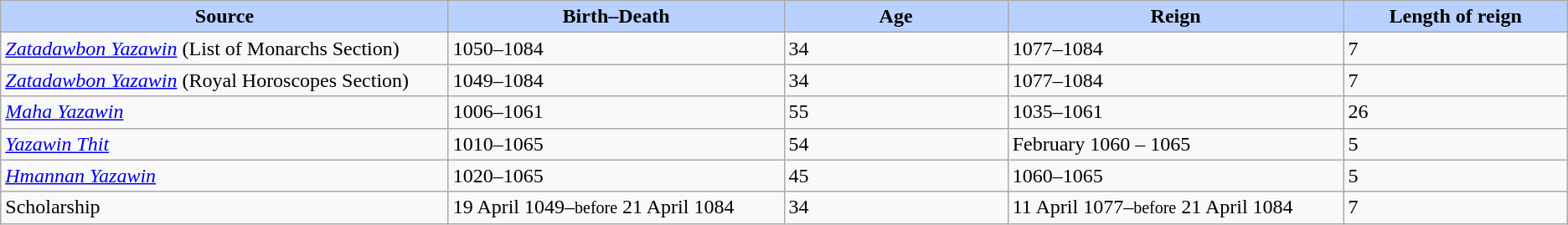<table class="wikitable">
<tr>
<th style="background-color:#B9D1FF" width=20%>Source</th>
<th style="background-color:#B9D1FF" width=15%>Birth–Death</th>
<th style="background-color:#B9D1FF" width=10%>Age</th>
<th style="background-color:#B9D1FF" width=15%>Reign</th>
<th style="background-color:#B9D1FF" width=10%>Length of reign</th>
</tr>
<tr>
<td><em><a href='#'>Zatadawbon Yazawin</a></em> (List of Monarchs Section)</td>
<td>1050–1084</td>
<td>34</td>
<td>1077–1084</td>
<td>7</td>
</tr>
<tr>
<td><em><a href='#'>Zatadawbon Yazawin</a></em> (Royal Horoscopes Section)</td>
<td>1049–1084</td>
<td>34</td>
<td>1077–1084</td>
<td>7</td>
</tr>
<tr>
<td><em><a href='#'>Maha Yazawin</a></em></td>
<td>1006–1061</td>
<td>55</td>
<td>1035–1061</td>
<td>26</td>
</tr>
<tr>
<td><em><a href='#'>Yazawin Thit</a></em></td>
<td>1010–1065</td>
<td>54</td>
<td>February 1060 – 1065</td>
<td>5</td>
</tr>
<tr>
<td><em><a href='#'>Hmannan Yazawin</a></em></td>
<td>1020–1065</td>
<td>45</td>
<td>1060–1065</td>
<td>5</td>
</tr>
<tr>
<td>Scholarship</td>
<td>19 April 1049–<small>before</small> 21 April 1084</td>
<td>34</td>
<td>11 April 1077–<small>before</small> 21 April 1084</td>
<td>7</td>
</tr>
</table>
